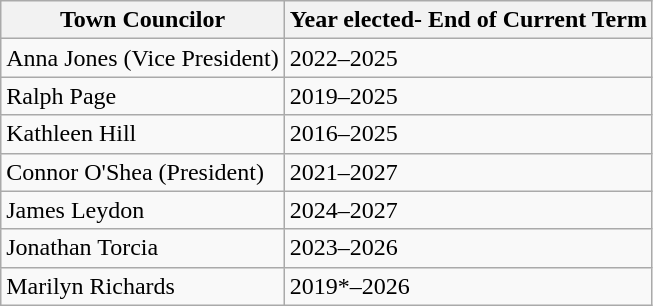<table class="wikitable">
<tr>
<th>Town Councilor</th>
<th>Year elected- End of Current Term</th>
</tr>
<tr>
<td>Anna Jones (Vice President)</td>
<td>2022–2025</td>
</tr>
<tr>
<td>Ralph Page</td>
<td>2019–2025</td>
</tr>
<tr>
<td>Kathleen Hill</td>
<td>2016–2025</td>
</tr>
<tr>
<td>Connor O'Shea (President)</td>
<td>2021–2027</td>
</tr>
<tr>
<td>James Leydon</td>
<td>2024–2027</td>
</tr>
<tr>
<td>Jonathan Torcia</td>
<td>2023–2026</td>
</tr>
<tr>
<td>Marilyn Richards</td>
<td>2019*–2026</td>
</tr>
</table>
